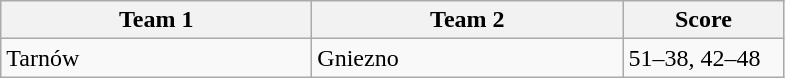<table class="wikitable" style="font-size: 100%">
<tr>
<th width=200>Team 1</th>
<th width=200>Team 2</th>
<th width=100>Score</th>
</tr>
<tr>
<td>Tarnów</td>
<td>Gniezno</td>
<td>51–38, 42–48</td>
</tr>
</table>
